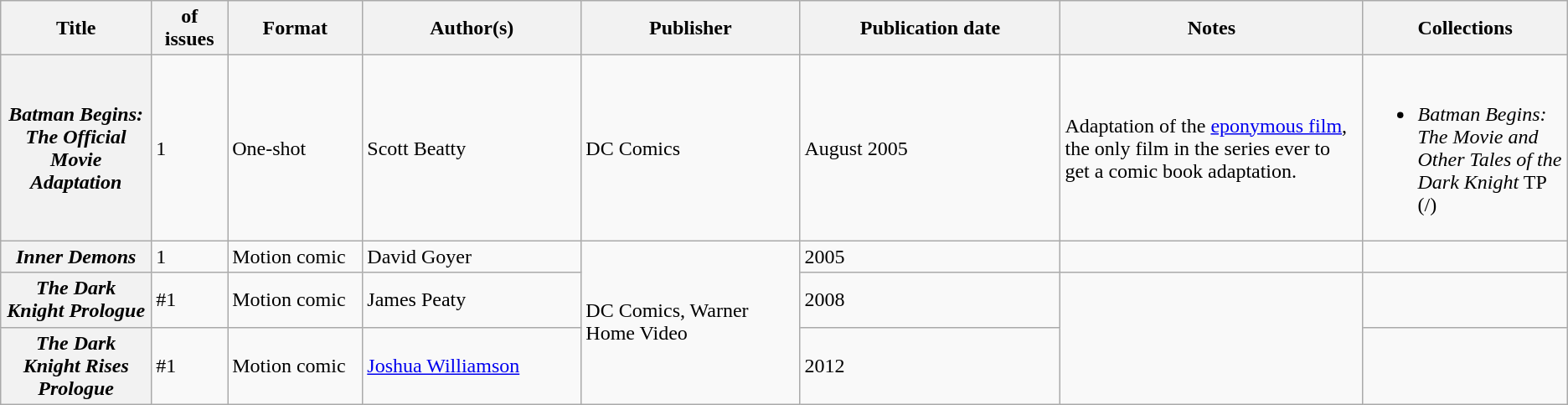<table class="wikitable">
<tr>
<th>Title</th>
<th style="width:40pt"> of issues</th>
<th style="width:75pt">Format</th>
<th style="width:125pt">Author(s)</th>
<th style="width:125pt">Publisher</th>
<th style="width:150pt">Publication date</th>
<th style="width:175pt">Notes</th>
<th>Collections</th>
</tr>
<tr>
<th><em>Batman Begins: The Official Movie Adaptation</em></th>
<td>1</td>
<td>One-shot</td>
<td>Scott Beatty</td>
<td>DC Comics</td>
<td>August 2005</td>
<td>Adaptation of the <a href='#'>eponymous film</a>, the only film in the series ever to get a comic book adaptation.</td>
<td><br><ul><li><em>Batman Begins: The Movie and Other Tales of the Dark Knight</em> TP (/)</li></ul></td>
</tr>
<tr>
<th><em>Inner Demons</em></th>
<td>1</td>
<td>Motion comic</td>
<td>David Goyer</td>
<td rowspan ="3">DC Comics, Warner Home Video</td>
<td>2005</td>
<td></td>
<td></td>
</tr>
<tr>
<th><em>The Dark Knight Prologue</em></th>
<td>#1</td>
<td>Motion comic</td>
<td>James Peaty</td>
<td>2008</td>
<td rowspan ="2"></td>
<td></td>
</tr>
<tr>
<th><em>The Dark Knight Rises Prologue</em></th>
<td>#1</td>
<td>Motion comic</td>
<td><a href='#'>Joshua Williamson</a></td>
<td>2012</td>
<td></td>
</tr>
</table>
